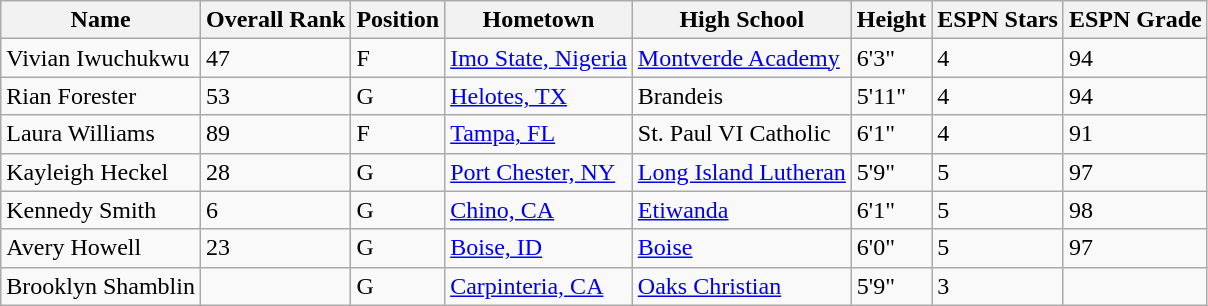<table class="wikitable sortable">
<tr>
<th>Name</th>
<th>Overall Rank</th>
<th>Position</th>
<th>Hometown</th>
<th>High School</th>
<th>Height</th>
<th>ESPN Stars</th>
<th>ESPN Grade</th>
</tr>
<tr>
<td>Vivian Iwuchukwu</td>
<td>47</td>
<td>F</td>
<td><a href='#'>Imo State, Nigeria</a></td>
<td><a href='#'>Montverde Academy</a></td>
<td>6'3"</td>
<td>4</td>
<td>94</td>
</tr>
<tr>
<td>Rian Forester</td>
<td>53</td>
<td>G</td>
<td><a href='#'>Helotes, TX</a></td>
<td>Brandeis</td>
<td>5'11"</td>
<td>4</td>
<td>94</td>
</tr>
<tr>
<td>Laura Williams</td>
<td>89</td>
<td>F</td>
<td><a href='#'>Tampa, FL</a></td>
<td>St. Paul VI Catholic</td>
<td>6'1"</td>
<td>4</td>
<td>91</td>
</tr>
<tr>
<td>Kayleigh Heckel</td>
<td>28</td>
<td>G</td>
<td><a href='#'>Port Chester, NY</a></td>
<td><a href='#'>Long Island Lutheran</a></td>
<td>5'9"</td>
<td>5</td>
<td>97</td>
</tr>
<tr>
<td>Kennedy Smith</td>
<td>6</td>
<td>G</td>
<td><a href='#'>Chino, CA</a></td>
<td><a href='#'>Etiwanda</a></td>
<td>6'1"</td>
<td>5</td>
<td>98</td>
</tr>
<tr>
<td>Avery Howell</td>
<td>23</td>
<td>G</td>
<td><a href='#'>Boise, ID</a></td>
<td><a href='#'>Boise</a></td>
<td>6'0"</td>
<td>5</td>
<td>97</td>
</tr>
<tr>
<td>Brooklyn Shamblin</td>
<td></td>
<td>G</td>
<td><a href='#'>Carpinteria, CA</a></td>
<td><a href='#'>Oaks Christian</a></td>
<td>5'9"</td>
<td>3</td>
<td></td>
</tr>
</table>
